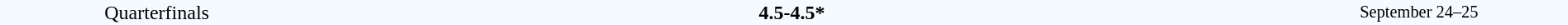<table style="width: 100%; background:#F5FAFF;" cellspacing="0">
<tr>
<td align=center rowspan=3 width=20%>Quarterfinals</td>
</tr>
<tr>
<td width=24% align=right><strong></strong></td>
<td align=center width=13%><strong>4.5-4.5*</strong></td>
<td width=24%><strong></strong></td>
<td style=font-size:85% rowspan=3 align=center>September 24–25</td>
</tr>
</table>
